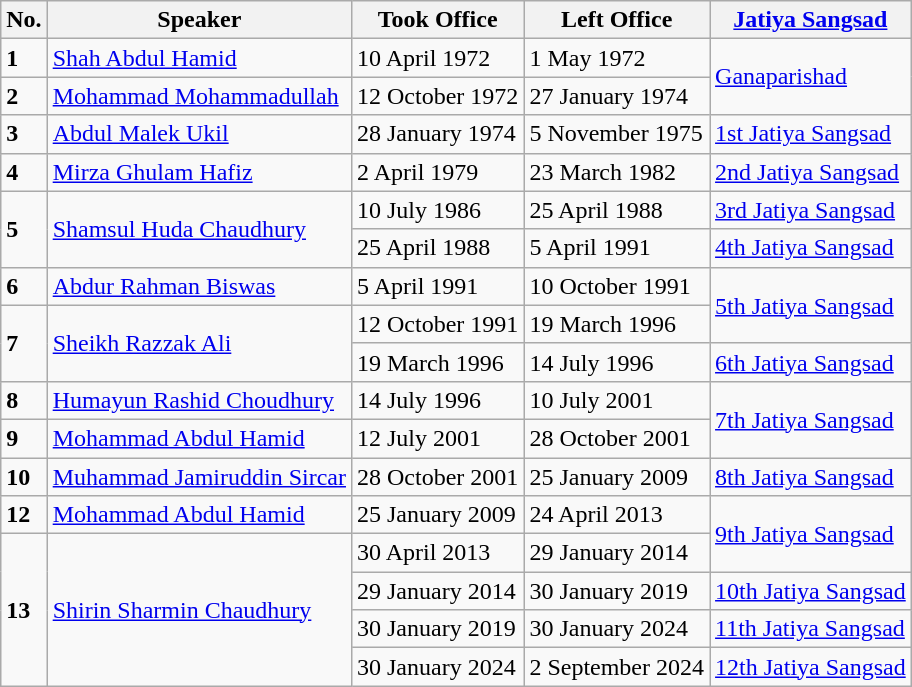<table class="wikitable">
<tr>
<th>No.</th>
<th>Speaker</th>
<th>Took Office</th>
<th>Left Office</th>
<th><strong><a href='#'>Jatiya Sangsad</a></strong></th>
</tr>
<tr>
<td><strong>1</strong></td>
<td><a href='#'>Shah Abdul Hamid</a></td>
<td>10 April 1972</td>
<td>1 May 1972</td>
<td rowspan="2"><a href='#'>Ganaparishad</a></td>
</tr>
<tr>
<td><strong>2</strong></td>
<td><a href='#'>Mohammad Mohammadullah</a></td>
<td>12 October 1972</td>
<td>27 January 1974</td>
</tr>
<tr>
<td><strong>3</strong></td>
<td><a href='#'>Abdul Malek Ukil</a></td>
<td>28 January 1974</td>
<td>5 November 1975</td>
<td><a href='#'>1st Jatiya Sangsad</a></td>
</tr>
<tr>
<td><strong>4</strong></td>
<td><a href='#'>Mirza Ghulam Hafiz</a></td>
<td>2 April 1979</td>
<td>23 March 1982</td>
<td><a href='#'>2nd Jatiya Sangsad</a></td>
</tr>
<tr>
<td rowspan="2"><strong>5</strong></td>
<td rowspan="2"><a href='#'>Shamsul Huda Chaudhury</a></td>
<td>10 July 1986</td>
<td>25 April 1988</td>
<td><a href='#'>3rd Jatiya Sangsad</a></td>
</tr>
<tr>
<td>25 April 1988</td>
<td>5 April 1991</td>
<td><a href='#'>4th Jatiya Sangsad</a></td>
</tr>
<tr>
<td><strong>6</strong></td>
<td><a href='#'>Abdur Rahman Biswas</a></td>
<td>5 April 1991</td>
<td>10 October 1991</td>
<td rowspan="2"><a href='#'>5th Jatiya Sangsad</a></td>
</tr>
<tr>
<td rowspan="2"><strong>7</strong></td>
<td rowspan="2"><a href='#'>Sheikh Razzak Ali</a></td>
<td>12 October 1991</td>
<td>19 March 1996</td>
</tr>
<tr>
<td>19 March 1996</td>
<td>14 July 1996</td>
<td><a href='#'>6th Jatiya Sangsad</a></td>
</tr>
<tr>
<td><strong>8</strong></td>
<td><a href='#'>Humayun Rashid Choudhury</a></td>
<td>14 July 1996</td>
<td>10 July 2001</td>
<td rowspan="2"><a href='#'>7th Jatiya Sangsad</a></td>
</tr>
<tr>
<td><strong>9</strong></td>
<td><a href='#'>Mohammad Abdul Hamid</a></td>
<td>12 July 2001</td>
<td>28 October 2001</td>
</tr>
<tr>
<td><strong>10</strong></td>
<td><a href='#'>Muhammad Jamiruddin Sircar</a></td>
<td>28 October 2001</td>
<td>25 January 2009</td>
<td><a href='#'>8th Jatiya Sangsad</a></td>
</tr>
<tr>
<td><strong>12</strong></td>
<td><a href='#'>Mohammad Abdul Hamid</a></td>
<td>25 January 2009</td>
<td>24 April 2013</td>
<td rowspan="2"><a href='#'>9th Jatiya Sangsad</a></td>
</tr>
<tr>
<td rowspan="4"><strong>13</strong></td>
<td rowspan="4"><a href='#'>Shirin Sharmin Chaudhury</a></td>
<td>30 April 2013</td>
<td>29 January 2014</td>
</tr>
<tr>
<td>29 January 2014</td>
<td>30 January 2019</td>
<td><a href='#'>10th Jatiya Sangsad</a></td>
</tr>
<tr>
<td>30 January 2019</td>
<td>30 January 2024</td>
<td><a href='#'>11th Jatiya Sangsad</a></td>
</tr>
<tr>
<td>30 January 2024</td>
<td>2 September 2024</td>
<td><a href='#'>12th Jatiya Sangsad</a></td>
</tr>
</table>
